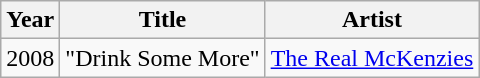<table class="wikitable">
<tr>
<th>Year</th>
<th>Title</th>
<th>Artist</th>
</tr>
<tr>
<td>2008</td>
<td>"Drink Some More"</td>
<td><a href='#'>The Real McKenzies</a></td>
</tr>
</table>
